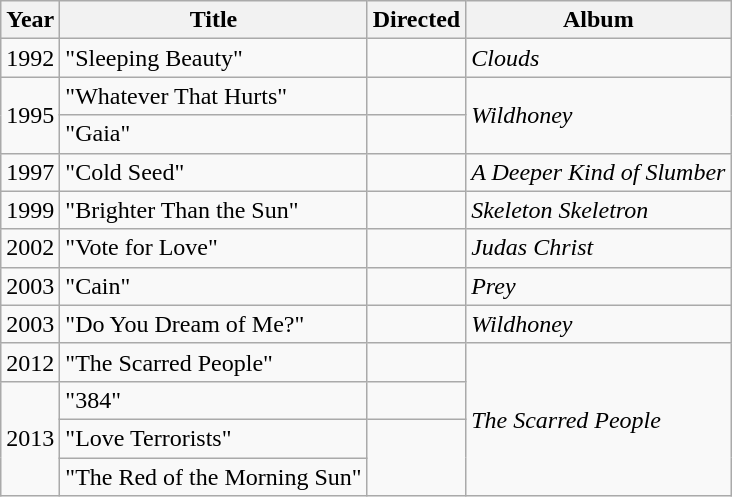<table class="wikitable">
<tr>
<th>Year</th>
<th>Title</th>
<th>Directed</th>
<th>Album</th>
</tr>
<tr>
<td>1992</td>
<td>"Sleeping Beauty"</td>
<td></td>
<td><em>Clouds</em></td>
</tr>
<tr>
<td rowspan=2>1995</td>
<td>"Whatever That Hurts"</td>
<td></td>
<td rowspan=2><em>Wildhoney</em></td>
</tr>
<tr>
<td>"Gaia"</td>
<td></td>
</tr>
<tr>
<td>1997</td>
<td>"Cold Seed"</td>
<td></td>
<td><em>A Deeper Kind of Slumber</em></td>
</tr>
<tr>
<td>1999</td>
<td>"Brighter Than the Sun"</td>
<td></td>
<td><em>Skeleton Skeletron</em></td>
</tr>
<tr>
<td>2002</td>
<td>"Vote for Love"</td>
<td></td>
<td><em>Judas Christ</em></td>
</tr>
<tr>
<td>2003</td>
<td>"Cain"</td>
<td></td>
<td><em>Prey</em></td>
</tr>
<tr>
<td>2003</td>
<td>"Do You Dream of Me?"</td>
<td></td>
<td><em>Wildhoney</em></td>
</tr>
<tr>
<td>2012</td>
<td>"The Scarred People"</td>
<td></td>
<td rowspan=4><em>The Scarred People</em></td>
</tr>
<tr>
<td rowspan=3>2013</td>
<td>"384"</td>
<td></td>
</tr>
<tr>
<td>"Love Terrorists"</td>
<td rowspan=2></td>
</tr>
<tr>
<td>"The Red of the Morning Sun"</td>
</tr>
</table>
